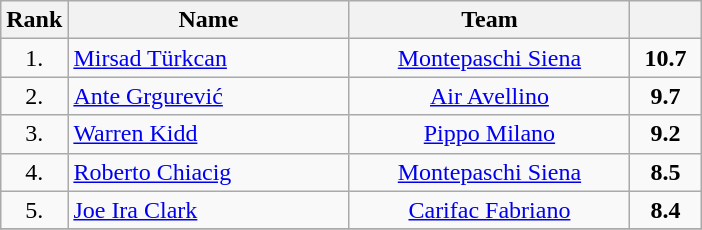<table class="wikitable" style="text-align: center;">
<tr>
<th>Rank</th>
<th width=180>Name</th>
<th width=180>Team</th>
<th width=40></th>
</tr>
<tr>
<td>1.</td>
<td align="left"> <a href='#'>Mirsad Türkcan</a></td>
<td><a href='#'>Montepaschi Siena</a></td>
<td><strong>10.7</strong></td>
</tr>
<tr>
<td>2.</td>
<td align="left"> <a href='#'>Ante Grgurević</a></td>
<td><a href='#'>Air Avellino</a></td>
<td><strong>9.7</strong></td>
</tr>
<tr>
<td>3.</td>
<td align="left"> <a href='#'>Warren Kidd</a></td>
<td><a href='#'>Pippo Milano</a></td>
<td><strong>9.2</strong></td>
</tr>
<tr>
<td>4.</td>
<td align="left"> <a href='#'>Roberto Chiacig</a></td>
<td><a href='#'>Montepaschi Siena</a></td>
<td><strong>8.5</strong></td>
</tr>
<tr>
<td>5.</td>
<td align="left"> <a href='#'>Joe Ira Clark</a></td>
<td><a href='#'>Carifac Fabriano</a></td>
<td><strong>8.4</strong></td>
</tr>
<tr>
</tr>
</table>
